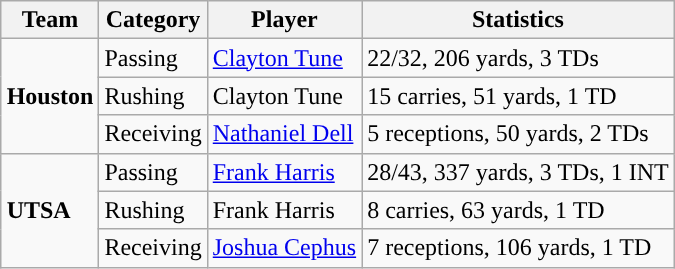<table class="wikitable" style="float: right;">
<tr>
<th>Team</th>
<th>Category</th>
<th>Player</th>
<th>Statistics</th>
</tr>
<tr>
<td rowspan=3><strong>Houston</strong></td>
<td>Passing</td>
<td><a href='#'>Clayton Tune</a></td>
<td>22/32, 206 yards, 3 TDs</td>
</tr>
<tr>
<td>Rushing</td>
<td>Clayton Tune</td>
<td>15 carries, 51 yards, 1 TD</td>
</tr>
<tr>
<td>Receiving</td>
<td><a href='#'>Nathaniel Dell</a></td>
<td>5 receptions, 50 yards, 2 TDs</td>
</tr>
<tr>
<td rowspan=3><strong>UTSA</strong></td>
<td>Passing</td>
<td><a href='#'>Frank Harris</a></td>
<td>28/43, 337 yards, 3 TDs, 1 INT</td>
</tr>
<tr>
<td>Rushing</td>
<td>Frank Harris</td>
<td>8 carries, 63 yards, 1 TD</td>
</tr>
<tr>
<td>Receiving</td>
<td><a href='#'>Joshua Cephus</a></td>
<td>7 receptions, 106 yards, 1 TD</td>
</tr>
</table>
